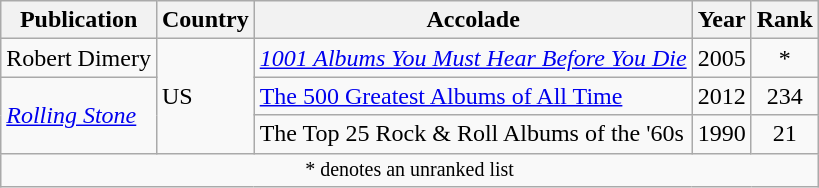<table class="wikitable">
<tr>
<th>Publication</th>
<th>Country</th>
<th>Accolade</th>
<th>Year</th>
<th>Rank</th>
</tr>
<tr>
<td>Robert Dimery</td>
<td rowspan=3>US</td>
<td><em><a href='#'>1001 Albums You Must Hear Before You Die</a></em></td>
<td>2005</td>
<td style="text-align:center;">*</td>
</tr>
<tr>
<td rowspan=2><em><a href='#'>Rolling Stone</a></em></td>
<td><a href='#'>The 500 Greatest Albums of All Time</a></td>
<td>2012</td>
<td style="text-align:center;">234</td>
</tr>
<tr>
<td>The Top 25 Rock & Roll Albums of the '60s</td>
<td>1990</td>
<td style="text-align:center;">21</td>
</tr>
<tr>
<td colspan="5" style="text-align:center; font-size:10pt;">* denotes an unranked list</td>
</tr>
</table>
